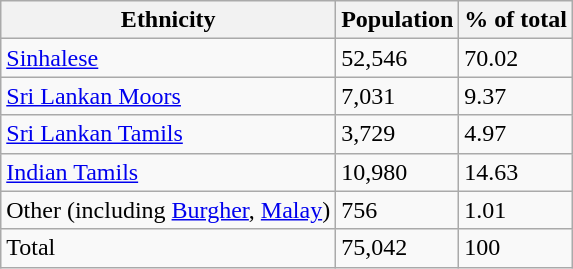<table class="wikitable">
<tr>
<th>Ethnicity</th>
<th>Population</th>
<th>% of total</th>
</tr>
<tr>
<td><a href='#'>Sinhalese</a></td>
<td>52,546</td>
<td>70.02</td>
</tr>
<tr>
<td><a href='#'>Sri Lankan Moors</a></td>
<td>7,031</td>
<td>9.37</td>
</tr>
<tr>
<td><a href='#'>Sri Lankan Tamils</a></td>
<td>3,729</td>
<td>4.97</td>
</tr>
<tr>
<td><a href='#'>Indian Tamils</a></td>
<td>10,980</td>
<td>14.63</td>
</tr>
<tr>
<td>Other (including <a href='#'>Burgher</a>, <a href='#'>Malay</a>)</td>
<td>756</td>
<td>1.01</td>
</tr>
<tr>
<td>Total</td>
<td>75,042</td>
<td>100</td>
</tr>
</table>
